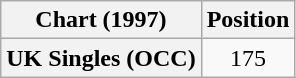<table class="wikitable plainrowheaders" style="text-align:center">
<tr>
<th>Chart (1997)</th>
<th>Position</th>
</tr>
<tr>
<th scope="row">UK Singles (OCC)</th>
<td>175</td>
</tr>
</table>
